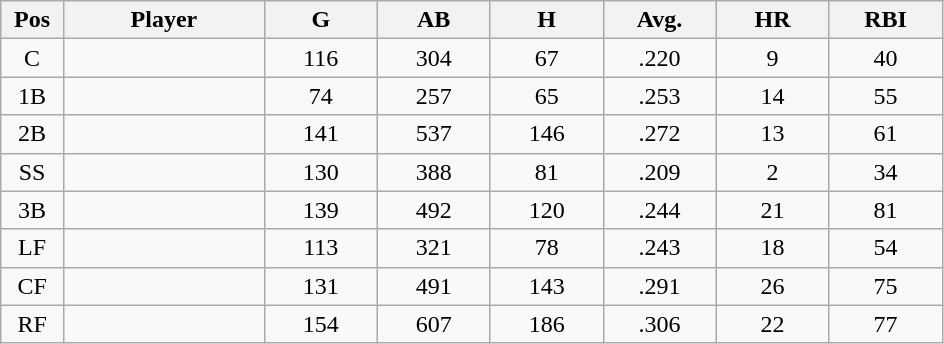<table class="wikitable sortable">
<tr>
<th bgcolor="#DDDDFF" width="5%">Pos</th>
<th bgcolor="#DDDDFF" width="16%">Player</th>
<th bgcolor="#DDDDFF" width="9%">G</th>
<th bgcolor="#DDDDFF" width="9%">AB</th>
<th bgcolor="#DDDDFF" width="9%">H</th>
<th bgcolor="#DDDDFF" width="9%">Avg.</th>
<th bgcolor="#DDDDFF" width="9%">HR</th>
<th bgcolor="#DDDDFF" width="9%">RBI</th>
</tr>
<tr align="center">
<td>C</td>
<td></td>
<td>116</td>
<td>304</td>
<td>67</td>
<td>.220</td>
<td>9</td>
<td>40</td>
</tr>
<tr align="center">
<td>1B</td>
<td></td>
<td>74</td>
<td>257</td>
<td>65</td>
<td>.253</td>
<td>14</td>
<td>55</td>
</tr>
<tr align="center">
<td>2B</td>
<td></td>
<td>141</td>
<td>537</td>
<td>146</td>
<td>.272</td>
<td>13</td>
<td>61</td>
</tr>
<tr align="center">
<td>SS</td>
<td></td>
<td>130</td>
<td>388</td>
<td>81</td>
<td>.209</td>
<td>2</td>
<td>34</td>
</tr>
<tr align="center">
<td>3B</td>
<td></td>
<td>139</td>
<td>492</td>
<td>120</td>
<td>.244</td>
<td>21</td>
<td>81</td>
</tr>
<tr align="center">
<td>LF</td>
<td></td>
<td>113</td>
<td>321</td>
<td>78</td>
<td>.243</td>
<td>18</td>
<td>54</td>
</tr>
<tr align="center">
<td>CF</td>
<td></td>
<td>131</td>
<td>491</td>
<td>143</td>
<td>.291</td>
<td>26</td>
<td>75</td>
</tr>
<tr align="center">
<td>RF</td>
<td></td>
<td>154</td>
<td>607</td>
<td>186</td>
<td>.306</td>
<td>22</td>
<td>77</td>
</tr>
</table>
